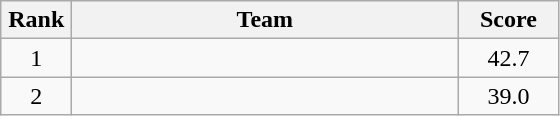<table class=wikitable style="text-align:center">
<tr>
<th width=40>Rank</th>
<th width=250>Team</th>
<th width=60>Score</th>
</tr>
<tr>
<td>1</td>
<td align=left></td>
<td>42.7</td>
</tr>
<tr>
<td>2</td>
<td align=left></td>
<td>39.0</td>
</tr>
</table>
